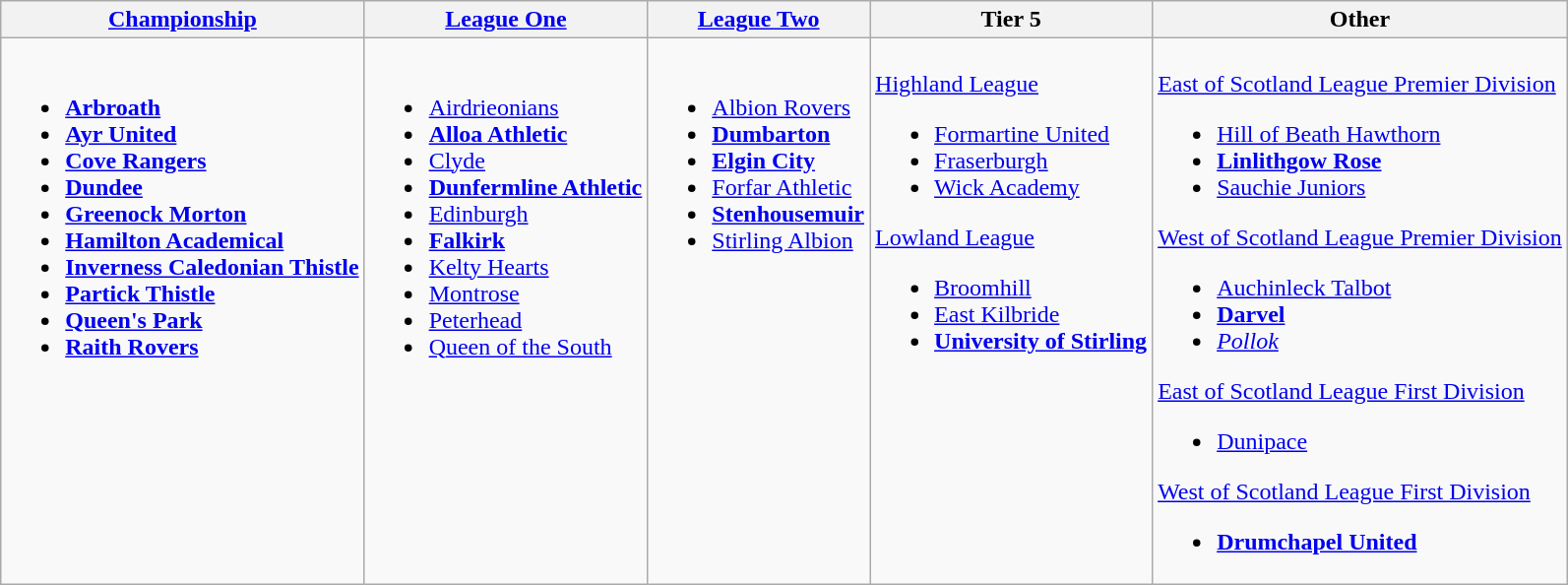<table class="wikitable">
<tr>
<th><a href='#'>Championship</a></th>
<th><a href='#'>League One</a></th>
<th><a href='#'>League Two</a></th>
<th>Tier 5</th>
<th>Other</th>
</tr>
<tr>
<td valign="top"><br><ul><li><strong><a href='#'>Arbroath</a></strong></li><li><strong><a href='#'>Ayr United</a></strong></li><li><strong><a href='#'>Cove Rangers</a></strong></li><li><strong><a href='#'>Dundee</a></strong></li><li><strong><a href='#'>Greenock Morton</a></strong></li><li><strong><a href='#'>Hamilton Academical</a></strong></li><li><strong><a href='#'>Inverness Caledonian Thistle</a></strong></li><li><strong><a href='#'>Partick Thistle</a></strong></li><li><strong><a href='#'>Queen's Park</a></strong></li><li><strong><a href='#'>Raith Rovers</a></strong></li></ul></td>
<td valign="top"><br><ul><li><a href='#'>Airdrieonians</a></li><li><strong><a href='#'>Alloa Athletic</a></strong></li><li><a href='#'>Clyde</a></li><li><strong><a href='#'>Dunfermline Athletic</a></strong></li><li><a href='#'>Edinburgh</a></li><li><strong><a href='#'>Falkirk</a></strong></li><li><a href='#'>Kelty Hearts</a></li><li><a href='#'>Montrose</a></li><li><a href='#'>Peterhead</a></li><li><a href='#'>Queen of the South</a></li></ul></td>
<td valign="top"><br><ul><li><a href='#'>Albion Rovers</a></li><li><strong><a href='#'>Dumbarton</a></strong></li><li><strong><a href='#'>Elgin City</a></strong></li><li><a href='#'>Forfar Athletic</a></li><li><strong><a href='#'>Stenhousemuir</a></strong></li><li><a href='#'>Stirling Albion</a></li></ul></td>
<td valign="top"><br><a href='#'>Highland League</a><ul><li><a href='#'>Formartine United</a></li><li><a href='#'>Fraserburgh</a></li><li><a href='#'>Wick Academy</a></li></ul><a href='#'>Lowland League</a><ul><li><a href='#'>Broomhill</a></li><li><a href='#'>East Kilbride</a></li><li><strong><a href='#'>University of Stirling</a></strong></li></ul></td>
<td valign="top"><br><a href='#'>East of Scotland League Premier Division</a><ul><li><a href='#'>Hill of Beath Hawthorn</a></li><li><strong><a href='#'>Linlithgow Rose</a></strong></li><li><a href='#'>Sauchie Juniors</a></li></ul><a href='#'>West of Scotland League Premier Division</a><ul><li><a href='#'>Auchinleck Talbot</a></li><li><strong><a href='#'>Darvel</a></strong></li><li><em><a href='#'>Pollok</a></em></li></ul><a href='#'>East of Scotland League First Division</a><ul><li><a href='#'>Dunipace</a></li></ul><a href='#'>West of Scotland League First Division</a><ul><li><strong><a href='#'>Drumchapel United</a></strong></li></ul></td>
</tr>
</table>
